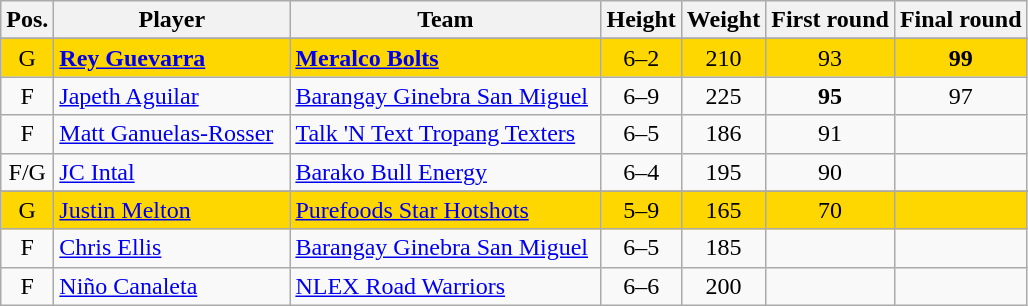<table class="wikitable">
<tr>
<th>Pos.</th>
<th style="width:150px;">Player</th>
<th width=200px>Team</th>
<th>Height</th>
<th>Weight</th>
<th>First round</th>
<th>Final round</th>
</tr>
<tr>
</tr>
<tr bgcolor=#FFD700>
<td style="text-align:center">G</td>
<td><strong><a href='#'>Rey Guevarra</a></strong></td>
<td><strong><a href='#'>Meralco Bolts</a></strong></td>
<td align=center>6–2</td>
<td align=center>210</td>
<td align=center>93 </td>
<td style="text-align:center;"><strong>99 </strong></td>
</tr>
<tr>
<td style="text-align:center">F</td>
<td><a href='#'>Japeth Aguilar</a></td>
<td><a href='#'>Barangay Ginebra San Miguel</a></td>
<td align=center>6–9</td>
<td align=center>225</td>
<td align=center><strong>95 </strong></td>
<td style="text-align:center;">97 </td>
</tr>
<tr>
<td style="text-align:center">F</td>
<td><a href='#'>Matt Ganuelas-Rosser</a></td>
<td><a href='#'>Talk 'N Text Tropang Texters</a></td>
<td align=center>6–5</td>
<td align=center>186</td>
<td align=center>91 </td>
<td style="text-align:center;"></td>
</tr>
<tr>
<td style="text-align:center">F/G</td>
<td><a href='#'>JC Intal</a></td>
<td><a href='#'>Barako Bull Energy</a></td>
<td align=center>6–4</td>
<td align=center>195</td>
<td align=center>90 </td>
<td style="text-align:center;"></td>
</tr>
<tr>
</tr>
<tr bgcolor=#FFD700>
<td style="text-align:center">G</td>
<td><a href='#'>Justin Melton</a></td>
<td><a href='#'>Purefoods Star Hotshots</a></td>
<td align=center>5–9</td>
<td align=center>165</td>
<td align=center>70 </td>
<td style="text-align:center;"></td>
</tr>
<tr>
<td style="text-align:center">F</td>
<td><a href='#'>Chris Ellis</a></td>
<td><a href='#'>Barangay Ginebra San Miguel</a></td>
<td align=center>6–5</td>
<td align=center>185</td>
<td align=center></td>
<td style="text-align:center;"></td>
</tr>
<tr>
<td style="text-align:center">F</td>
<td><a href='#'>Niño Canaleta</a></td>
<td><a href='#'>NLEX Road Warriors</a></td>
<td align=center>6–6</td>
<td align=center>200</td>
<td align=center></td>
<td style="text-align:center;"></td>
</tr>
</table>
